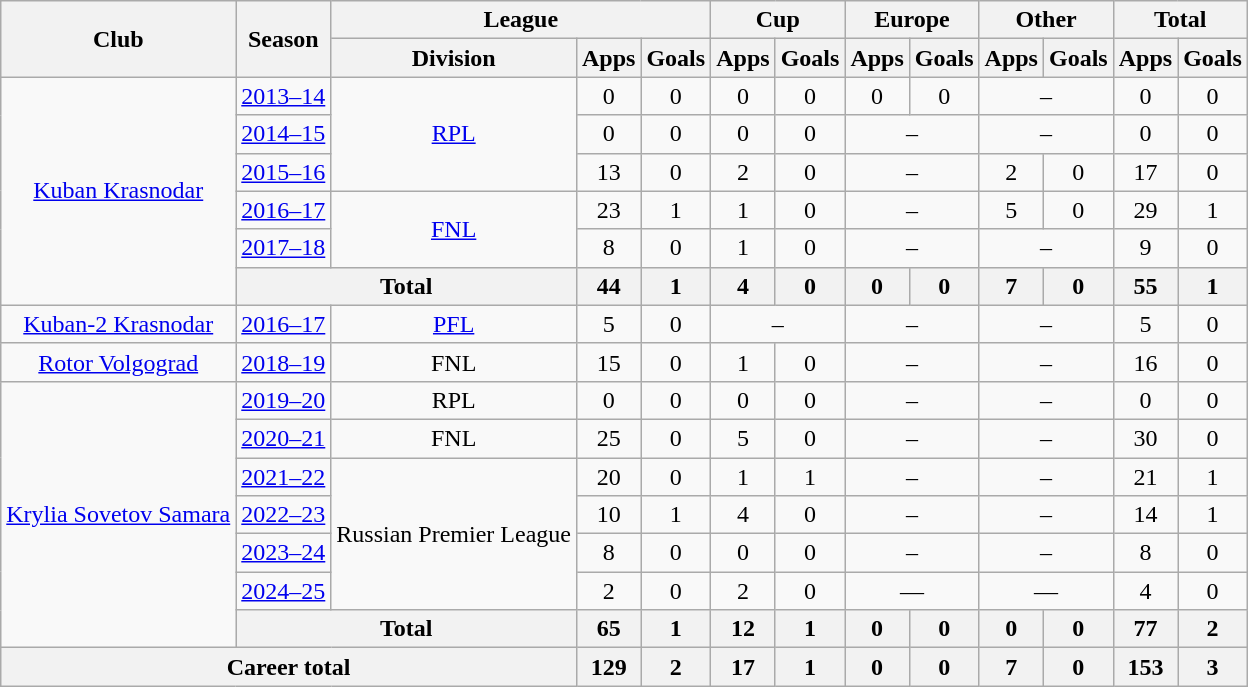<table class="wikitable" style="text-align: center;">
<tr>
<th rowspan="2">Club</th>
<th rowspan="2">Season</th>
<th colspan="3">League</th>
<th colspan="2">Cup</th>
<th colspan="2">Europe</th>
<th colspan="2">Other</th>
<th colspan="2">Total</th>
</tr>
<tr>
<th>Division</th>
<th>Apps</th>
<th>Goals</th>
<th>Apps</th>
<th>Goals</th>
<th>Apps</th>
<th>Goals</th>
<th>Apps</th>
<th>Goals</th>
<th>Apps</th>
<th>Goals</th>
</tr>
<tr>
<td rowspan="6"><a href='#'>Kuban Krasnodar</a></td>
<td><a href='#'>2013–14</a></td>
<td rowspan="3"><a href='#'>RPL</a></td>
<td>0</td>
<td>0</td>
<td>0</td>
<td>0</td>
<td>0</td>
<td>0</td>
<td colspan=2>–</td>
<td>0</td>
<td>0</td>
</tr>
<tr>
<td><a href='#'>2014–15</a></td>
<td>0</td>
<td>0</td>
<td>0</td>
<td>0</td>
<td colspan=2>–</td>
<td colspan=2>–</td>
<td>0</td>
<td>0</td>
</tr>
<tr>
<td><a href='#'>2015–16</a></td>
<td>13</td>
<td>0</td>
<td>2</td>
<td>0</td>
<td colspan=2>–</td>
<td>2</td>
<td>0</td>
<td>17</td>
<td>0</td>
</tr>
<tr>
<td><a href='#'>2016–17</a></td>
<td rowspan="2"><a href='#'>FNL</a></td>
<td>23</td>
<td>1</td>
<td>1</td>
<td>0</td>
<td colspan=2>–</td>
<td>5</td>
<td>0</td>
<td>29</td>
<td>1</td>
</tr>
<tr>
<td><a href='#'>2017–18</a></td>
<td>8</td>
<td>0</td>
<td>1</td>
<td>0</td>
<td colspan=2>–</td>
<td colspan=2>–</td>
<td>9</td>
<td>0</td>
</tr>
<tr>
<th colspan=2>Total</th>
<th>44</th>
<th>1</th>
<th>4</th>
<th>0</th>
<th>0</th>
<th>0</th>
<th>7</th>
<th>0</th>
<th>55</th>
<th>1</th>
</tr>
<tr>
<td><a href='#'>Kuban-2 Krasnodar</a></td>
<td><a href='#'>2016–17</a></td>
<td><a href='#'>PFL</a></td>
<td>5</td>
<td>0</td>
<td colspan=2>–</td>
<td colspan=2>–</td>
<td colspan=2>–</td>
<td>5</td>
<td>0</td>
</tr>
<tr>
<td><a href='#'>Rotor Volgograd</a></td>
<td><a href='#'>2018–19</a></td>
<td>FNL</td>
<td>15</td>
<td>0</td>
<td>1</td>
<td>0</td>
<td colspan=2>–</td>
<td colspan=2>–</td>
<td>16</td>
<td>0</td>
</tr>
<tr>
<td rowspan="7"><a href='#'>Krylia Sovetov Samara</a></td>
<td><a href='#'>2019–20</a></td>
<td>RPL</td>
<td>0</td>
<td>0</td>
<td>0</td>
<td>0</td>
<td colspan=2>–</td>
<td colspan=2>–</td>
<td>0</td>
<td>0</td>
</tr>
<tr>
<td><a href='#'>2020–21</a></td>
<td>FNL</td>
<td>25</td>
<td>0</td>
<td>5</td>
<td>0</td>
<td colspan=2>–</td>
<td colspan=2>–</td>
<td>30</td>
<td>0</td>
</tr>
<tr>
<td><a href='#'>2021–22</a></td>
<td rowspan="4">Russian Premier League</td>
<td>20</td>
<td>0</td>
<td>1</td>
<td>1</td>
<td colspan=2>–</td>
<td colspan=2>–</td>
<td>21</td>
<td>1</td>
</tr>
<tr>
<td><a href='#'>2022–23</a></td>
<td>10</td>
<td>1</td>
<td>4</td>
<td>0</td>
<td colspan=2>–</td>
<td colspan=2>–</td>
<td>14</td>
<td>1</td>
</tr>
<tr>
<td><a href='#'>2023–24</a></td>
<td>8</td>
<td>0</td>
<td>0</td>
<td>0</td>
<td colspan=2>–</td>
<td colspan=2>–</td>
<td>8</td>
<td>0</td>
</tr>
<tr>
<td><a href='#'>2024–25</a></td>
<td>2</td>
<td>0</td>
<td>2</td>
<td>0</td>
<td colspan="2">—</td>
<td colspan="2">—</td>
<td>4</td>
<td>0</td>
</tr>
<tr>
<th colspan="2">Total</th>
<th>65</th>
<th>1</th>
<th>12</th>
<th>1</th>
<th>0</th>
<th>0</th>
<th>0</th>
<th>0</th>
<th>77</th>
<th>2</th>
</tr>
<tr>
<th colspan="3">Career total</th>
<th>129</th>
<th>2</th>
<th>17</th>
<th>1</th>
<th>0</th>
<th>0</th>
<th>7</th>
<th>0</th>
<th>153</th>
<th>3</th>
</tr>
</table>
